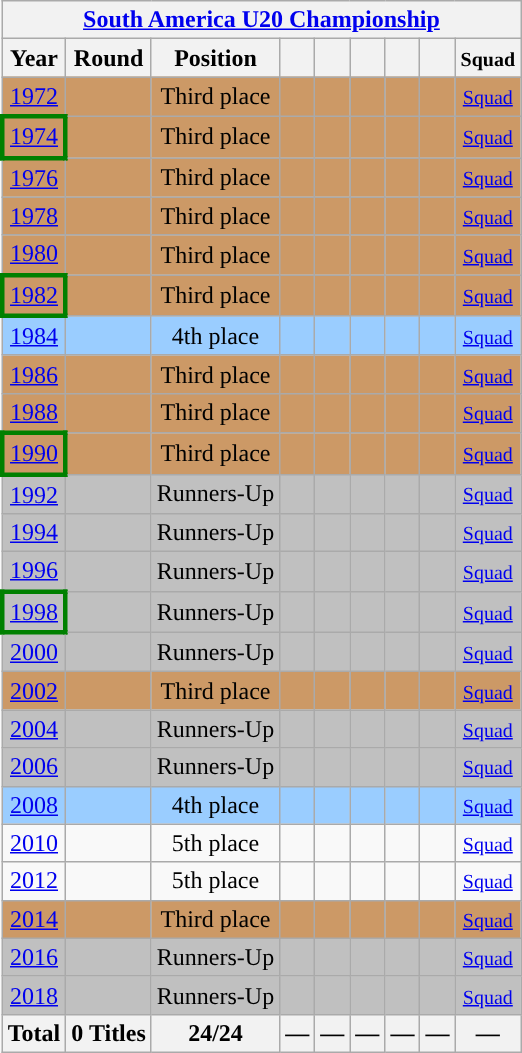<table class="wikitable" style="text-align: center;">
<tr>
<th colspan=9><a href='#'>South America U20 Championship</a></th>
</tr>
<tr>
<th>Year</th>
<th>Round</th>
<th>Position</th>
<th></th>
<th></th>
<th></th>
<th></th>
<th></th>
<th><small>Squad</small></th>
</tr>
<tr bgcolor=cc9966>
<td> <a href='#'>1972</a></td>
<td></td>
<td>Third place</td>
<td></td>
<td></td>
<td></td>
<td></td>
<td></td>
<td><small> <a href='#'>Squad</a></small></td>
</tr>
<tr bgcolor=cc9966>
<td style="border:3px solid green"> <a href='#'>1974</a></td>
<td></td>
<td>Third place</td>
<td></td>
<td></td>
<td></td>
<td></td>
<td></td>
<td><small> <a href='#'>Squad</a></small></td>
</tr>
<tr bgcolor=cc9966>
<td> <a href='#'>1976</a></td>
<td></td>
<td>Third place</td>
<td></td>
<td></td>
<td></td>
<td></td>
<td></td>
<td><small> <a href='#'>Squad</a></small></td>
</tr>
<tr bgcolor=cc9966>
<td> <a href='#'>1978</a></td>
<td></td>
<td>Third place</td>
<td></td>
<td></td>
<td></td>
<td></td>
<td></td>
<td><small> <a href='#'>Squad</a></small></td>
</tr>
<tr bgcolor=cc9966>
<td> <a href='#'>1980</a></td>
<td></td>
<td>Third place</td>
<td></td>
<td></td>
<td></td>
<td></td>
<td></td>
<td><small> <a href='#'>Squad</a></small></td>
</tr>
<tr bgcolor=cc9966>
<td style="border:3px solid green"> <a href='#'>1982</a></td>
<td></td>
<td>Third place</td>
<td></td>
<td></td>
<td></td>
<td></td>
<td></td>
<td><small> <a href='#'>Squad</a></small></td>
</tr>
<tr bgcolor=9acdff>
<td> <a href='#'>1984</a></td>
<td></td>
<td>4th place</td>
<td></td>
<td></td>
<td></td>
<td></td>
<td></td>
<td><small> <a href='#'>Squad</a></small></td>
</tr>
<tr bgcolor=cc9966>
<td> <a href='#'>1986</a></td>
<td></td>
<td>Third place</td>
<td></td>
<td></td>
<td></td>
<td></td>
<td></td>
<td><small> <a href='#'>Squad</a></small></td>
</tr>
<tr bgcolor=cc9966>
<td> <a href='#'>1988</a></td>
<td></td>
<td>Third place</td>
<td></td>
<td></td>
<td></td>
<td></td>
<td></td>
<td><small> <a href='#'>Squad</a></small></td>
</tr>
<tr bgcolor=cc9966>
<td style="border:3px solid green"> <a href='#'>1990</a></td>
<td></td>
<td>Third place</td>
<td></td>
<td></td>
<td></td>
<td></td>
<td></td>
<td><small> <a href='#'>Squad</a></small></td>
</tr>
<tr bgcolor=silver>
<td> <a href='#'>1992</a></td>
<td></td>
<td>Runners-Up</td>
<td></td>
<td></td>
<td></td>
<td></td>
<td></td>
<td><small> <a href='#'>Squad</a></small></td>
</tr>
<tr bgcolor=silver>
<td> <a href='#'>1994</a></td>
<td></td>
<td>Runners-Up</td>
<td></td>
<td></td>
<td></td>
<td></td>
<td></td>
<td><small> <a href='#'>Squad</a></small></td>
</tr>
<tr bgcolor=silver>
<td> <a href='#'>1996</a></td>
<td></td>
<td>Runners-Up</td>
<td></td>
<td></td>
<td></td>
<td></td>
<td></td>
<td><small> <a href='#'>Squad</a></small></td>
</tr>
<tr bgcolor=silver>
<td style="border:3px solid green"> <a href='#'>1998</a></td>
<td></td>
<td>Runners-Up</td>
<td></td>
<td></td>
<td></td>
<td></td>
<td></td>
<td><small> <a href='#'>Squad</a></small></td>
</tr>
<tr bgcolor=silver>
<td> <a href='#'>2000</a></td>
<td></td>
<td>Runners-Up</td>
<td></td>
<td></td>
<td></td>
<td></td>
<td></td>
<td><small> <a href='#'>Squad</a></small></td>
</tr>
<tr bgcolor=cc9966>
<td> <a href='#'>2002</a></td>
<td></td>
<td>Third place</td>
<td></td>
<td></td>
<td></td>
<td></td>
<td></td>
<td><small> <a href='#'>Squad</a></small></td>
</tr>
<tr bgcolor=silver>
<td> <a href='#'>2004</a></td>
<td></td>
<td>Runners-Up</td>
<td></td>
<td></td>
<td></td>
<td></td>
<td></td>
<td><small> <a href='#'>Squad</a></small></td>
</tr>
<tr bgcolor=silver>
<td> <a href='#'>2006</a></td>
<td></td>
<td>Runners-Up</td>
<td></td>
<td></td>
<td></td>
<td></td>
<td></td>
<td><small> <a href='#'>Squad</a></small></td>
</tr>
<tr bgcolor=9acdff>
<td> <a href='#'>2008</a></td>
<td></td>
<td>4th place</td>
<td></td>
<td></td>
<td></td>
<td></td>
<td></td>
<td><small> <a href='#'>Squad</a></small></td>
</tr>
<tr>
<td> <a href='#'>2010</a></td>
<td></td>
<td>5th place</td>
<td></td>
<td></td>
<td></td>
<td></td>
<td></td>
<td><small> <a href='#'>Squad</a></small></td>
</tr>
<tr>
<td> <a href='#'>2012</a></td>
<td></td>
<td>5th place</td>
<td></td>
<td></td>
<td></td>
<td></td>
<td></td>
<td><small> <a href='#'>Squad</a></small></td>
</tr>
<tr bgcolor=cc9966>
<td> <a href='#'>2014</a></td>
<td></td>
<td>Third place</td>
<td></td>
<td></td>
<td></td>
<td></td>
<td></td>
<td><small> <a href='#'>Squad</a></small></td>
</tr>
<tr bgcolor=silver>
<td> <a href='#'>2016</a></td>
<td></td>
<td>Runners-Up</td>
<td></td>
<td></td>
<td></td>
<td></td>
<td></td>
<td><small> <a href='#'>Squad</a></small></td>
</tr>
<tr bgcolor=silver>
<td> <a href='#'>2018</a></td>
<td></td>
<td>Runners-Up</td>
<td></td>
<td></td>
<td></td>
<td></td>
<td></td>
<td><small> <a href='#'>Squad</a></small></td>
</tr>
<tr>
<th>Total</th>
<th>0 Titles</th>
<th>24/24</th>
<th>—</th>
<th>—</th>
<th>—</th>
<th>—</th>
<th>—</th>
<th>—</th>
</tr>
</table>
